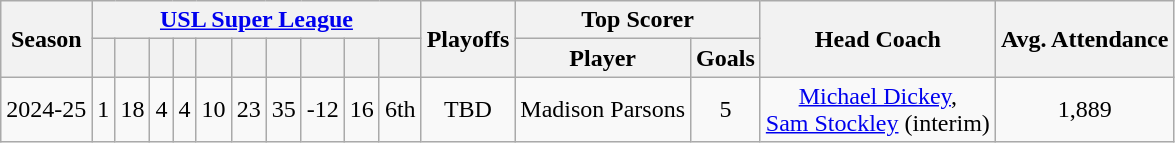<table class="wikitable" style="text-align: center">
<tr>
<th scope="col" rowspan="2">Season</th>
<th colspan="10"><a href='#'>USL Super League</a></th>
<th scope="col" rowspan="2" class="unsortable">Playoffs</th>
<th scope="col" colspan="2" class="unsortable">Top Scorer </th>
<th scope="col" rowspan="2" class="unsortable">Head Coach</th>
<th rowspan="2">Avg. Attendance</th>
</tr>
<tr>
<th></th>
<th></th>
<th></th>
<th></th>
<th></th>
<th></th>
<th></th>
<th></th>
<th></th>
<th></th>
<th class="unsortable">Player</th>
<th class="unsortable">Goals</th>
</tr>
<tr>
<td>2024-25</td>
<td>1</td>
<td>18</td>
<td>4</td>
<td>4</td>
<td>10</td>
<td>23</td>
<td>35</td>
<td>-12</td>
<td>16</td>
<td>6th</td>
<td>TBD</td>
<td> Madison Parsons</td>
<td>5</td>
<td> <a href='#'>Michael Dickey</a>,<br> <a href='#'>Sam Stockley</a> (interim)</td>
<td>1,889</td>
</tr>
</table>
